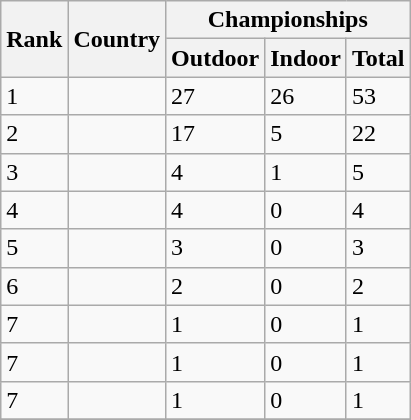<table class="wikitable sortable">
<tr>
<th rowspan="2">Rank</th>
<th rowspan="2">Country</th>
<th colspan="3">Championships</th>
</tr>
<tr>
<th>Outdoor</th>
<th>Indoor</th>
<th>Total</th>
</tr>
<tr>
<td>1</td>
<td></td>
<td>27</td>
<td>26</td>
<td>53</td>
</tr>
<tr>
<td>2</td>
<td></td>
<td>17</td>
<td>5</td>
<td>22</td>
</tr>
<tr>
<td>3</td>
<td></td>
<td>4</td>
<td>1</td>
<td>5</td>
</tr>
<tr>
<td>4</td>
<td></td>
<td>4</td>
<td>0</td>
<td>4</td>
</tr>
<tr>
<td>5</td>
<td></td>
<td>3</td>
<td>0</td>
<td>3</td>
</tr>
<tr>
<td>6</td>
<td></td>
<td>2</td>
<td>0</td>
<td>2</td>
</tr>
<tr>
<td>7</td>
<td></td>
<td>1</td>
<td>0</td>
<td>1</td>
</tr>
<tr>
<td>7</td>
<td></td>
<td>1</td>
<td>0</td>
<td>1</td>
</tr>
<tr>
<td>7</td>
<td></td>
<td>1</td>
<td>0</td>
<td>1</td>
</tr>
<tr>
</tr>
</table>
